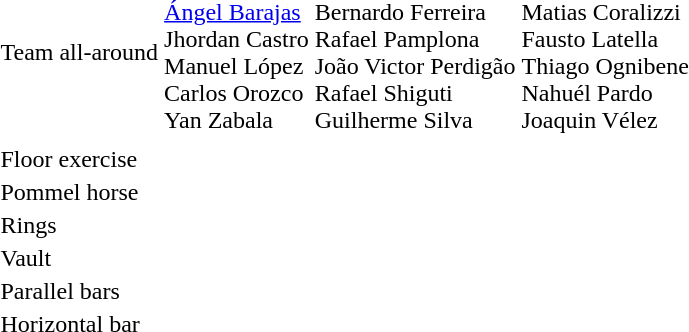<table>
<tr>
<td>Team all-around</td>
<td><br><a href='#'>Ángel Barajas</a><br>Jhordan Castro<br>Manuel López<br>Carlos Orozco<br>Yan Zabala</td>
<td><br>Bernardo Ferreira<br>Rafael Pamplona<br>João Victor Perdigão<br>Rafael Shiguti<br>Guilherme Silva</td>
<td><br>Matias Coralizzi<br>Fausto Latella<br>Thiago Ognibene<br>Nahuél Pardo<br>Joaquin Vélez</td>
</tr>
<tr>
<td></td>
<td></td>
<td nowrap></td>
<td></td>
</tr>
<tr>
<td>Floor exercise</td>
<td></td>
<td></td>
<td></td>
</tr>
<tr>
<td>Pommel horse</td>
<td></td>
<td></td>
<td></td>
</tr>
<tr>
<td>Rings</td>
<td nowrap></td>
<td></td>
<td></td>
</tr>
<tr>
<td>Vault</td>
<td></td>
<td></td>
<td nowrap></td>
</tr>
<tr>
<td>Parallel bars</td>
<td></td>
<td></td>
<td></td>
</tr>
<tr>
<td rowspan=2>Horizontal bar</td>
<td rowspan=2></td>
<td rowspan=2></td>
<td></td>
</tr>
<tr>
<td></td>
</tr>
</table>
